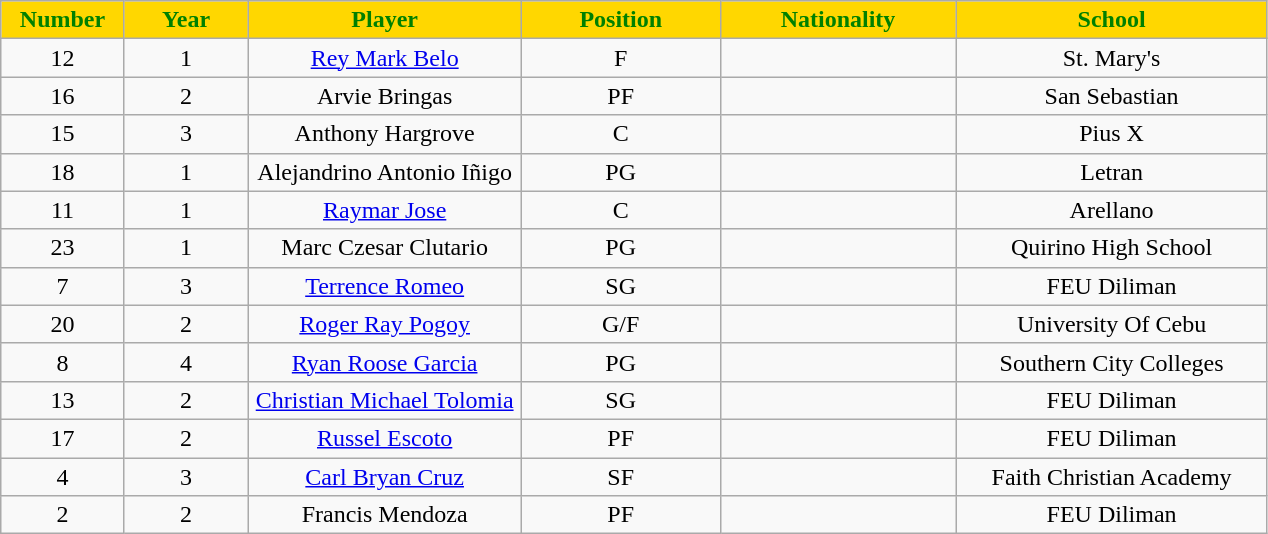<table class="wikitable sortable sortable">
<tr>
<th style="background:gold; color:green" width=" 75px">Number</th>
<th style="background:gold; color:green" width=" 75px">Year</th>
<th style="background:gold; color:green" width="175px">Player</th>
<th style="background:gold; color:green" width="125px">Position</th>
<th style="background:gold; color:green" width="150px">Nationality</th>
<th style="background:gold; color:green" width="200px">School</th>
</tr>
<tr style="text-align: center">
<td>12</td>
<td>1</td>
<td><a href='#'>Rey Mark Belo</a></td>
<td>F</td>
<td></td>
<td>St. Mary's</td>
</tr>
<tr style="text-align: center">
<td>16</td>
<td>2</td>
<td>Arvie Bringas</td>
<td>PF</td>
<td></td>
<td>San Sebastian</td>
</tr>
<tr style="text-align: center">
<td>15</td>
<td>3</td>
<td>Anthony Hargrove</td>
<td>C</td>
<td></td>
<td>Pius X</td>
</tr>
<tr style="text-align: center">
<td>18</td>
<td>1</td>
<td>Alejandrino  Antonio Iñigo</td>
<td>PG</td>
<td></td>
<td>Letran</td>
</tr>
<tr style="text-align: center">
<td>11</td>
<td>1</td>
<td><a href='#'>Raymar Jose</a></td>
<td>C</td>
<td></td>
<td>Arellano</td>
</tr>
<tr style="text-align: center">
<td>23</td>
<td>1</td>
<td>Marc Czesar Clutario</td>
<td>PG</td>
<td></td>
<td>Quirino High School</td>
</tr>
<tr style="text-align: center">
<td>7</td>
<td>3</td>
<td><a href='#'>Terrence Romeo</a></td>
<td>SG</td>
<td></td>
<td>FEU Diliman</td>
</tr>
<tr style="text-align: center">
<td>20</td>
<td>2</td>
<td><a href='#'>Roger Ray Pogoy</a></td>
<td>G/F</td>
<td></td>
<td>University Of Cebu</td>
</tr>
<tr style="text-align: center">
<td>8</td>
<td>4</td>
<td><a href='#'>Ryan Roose Garcia</a></td>
<td>PG</td>
<td></td>
<td>Southern City Colleges</td>
</tr>
<tr style="text-align: center">
<td>13</td>
<td>2</td>
<td><a href='#'>Christian Michael Tolomia</a></td>
<td>SG</td>
<td></td>
<td>FEU Diliman</td>
</tr>
<tr style="text-align: center">
<td>17</td>
<td>2</td>
<td><a href='#'>Russel Escoto</a></td>
<td>PF</td>
<td></td>
<td>FEU Diliman</td>
</tr>
<tr style="text-align: center">
<td>4</td>
<td>3</td>
<td><a href='#'>Carl Bryan Cruz</a></td>
<td>SF</td>
<td></td>
<td>Faith Christian Academy</td>
</tr>
<tr style="text-align: center">
<td>2</td>
<td>2</td>
<td>Francis Mendoza</td>
<td>PF</td>
<td></td>
<td>FEU Diliman</td>
</tr>
</table>
